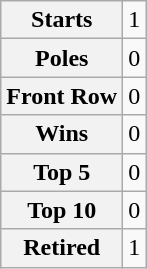<table class="wikitable" style="text-align:center">
<tr>
<th>Starts</th>
<td>1</td>
</tr>
<tr>
<th>Poles</th>
<td>0</td>
</tr>
<tr>
<th>Front Row</th>
<td>0</td>
</tr>
<tr>
<th>Wins</th>
<td>0</td>
</tr>
<tr>
<th>Top 5</th>
<td>0</td>
</tr>
<tr>
<th>Top 10</th>
<td>0</td>
</tr>
<tr>
<th>Retired</th>
<td>1</td>
</tr>
</table>
